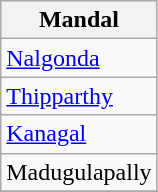<table class="wikitable sortable static-row-numbers static-row-header-hash">
<tr>
<th>Mandal</th>
</tr>
<tr>
<td><a href='#'>Nalgonda</a></td>
</tr>
<tr>
<td><a href='#'>Thipparthy</a></td>
</tr>
<tr>
<td><a href='#'>Kanagal</a></td>
</tr>
<tr>
<td>Madugulapally</td>
</tr>
<tr>
</tr>
</table>
